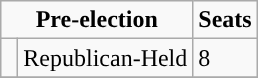<table class= "wikitable">
<tr>
<td colspan= "2" rowspan= "1" align= "center" valign= "top"><strong>Pre-election</strong></td>
<td valign= "top"><strong>Seats</strong><br></td>
</tr>
<tr>
<td style="background-color:"> </td>
<td>Republican-Held</td>
<td>8</td>
</tr>
<tr>
</tr>
</table>
